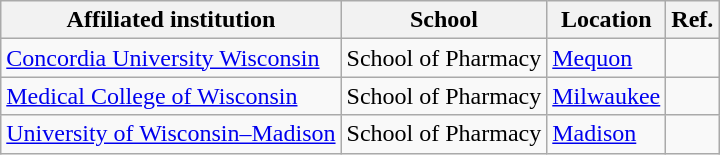<table class="wikitable sortable">
<tr>
<th>Affiliated institution</th>
<th>School</th>
<th>Location</th>
<th>Ref.</th>
</tr>
<tr>
<td><a href='#'>Concordia University Wisconsin</a></td>
<td>School of Pharmacy</td>
<td><a href='#'>Mequon</a></td>
<td></td>
</tr>
<tr>
<td><a href='#'>Medical College of Wisconsin</a></td>
<td>School of Pharmacy</td>
<td><a href='#'>Milwaukee</a></td>
<td></td>
</tr>
<tr>
<td><a href='#'>University of Wisconsin–Madison</a></td>
<td>School of Pharmacy</td>
<td><a href='#'>Madison</a></td>
<td></td>
</tr>
</table>
